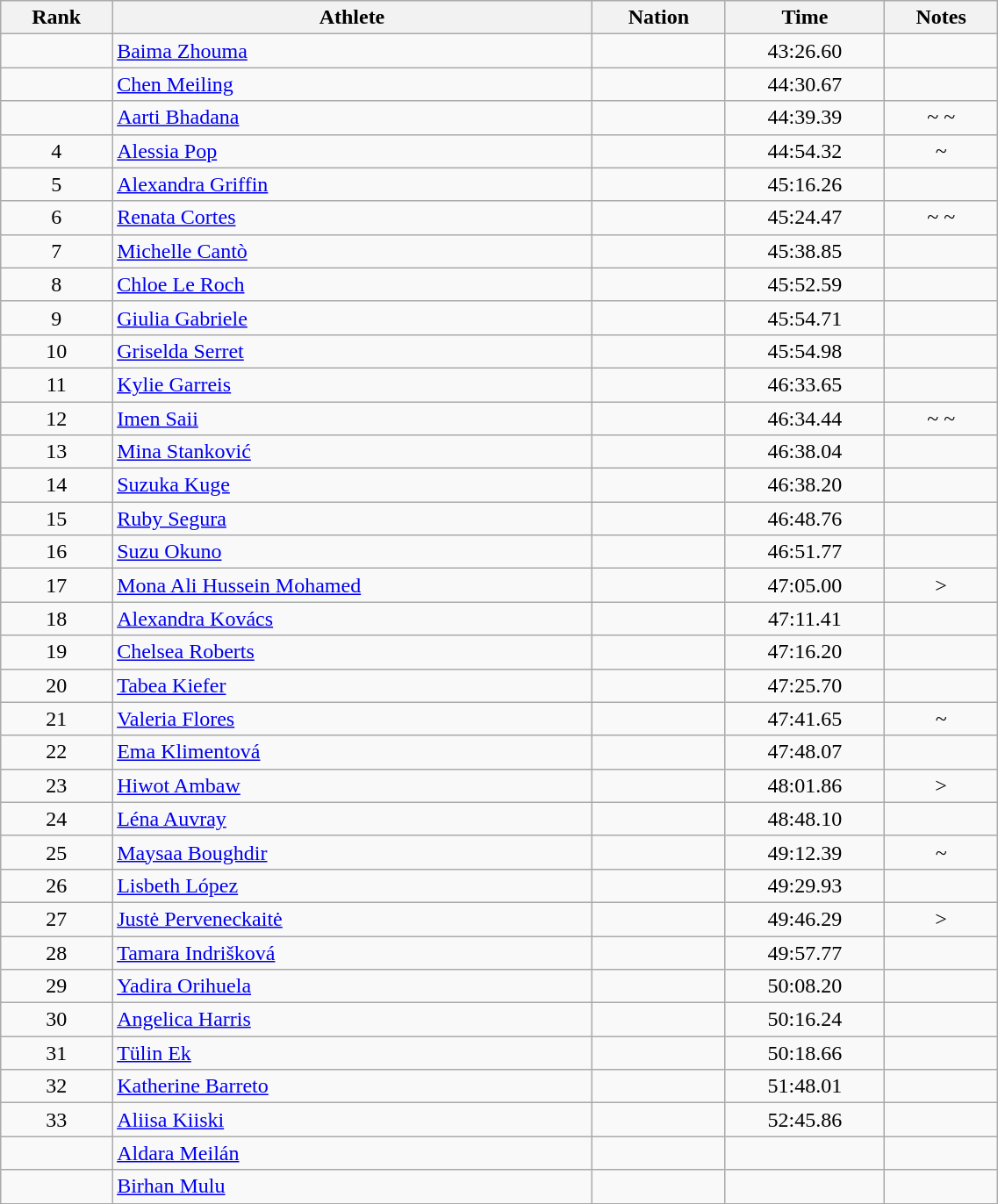<table class="wikitable sortable" style="text-align:center;width: 60%;">
<tr>
<th scope="col">Rank</th>
<th scope="col">Athlete</th>
<th scope="col">Nation</th>
<th scope="col">Time</th>
<th scope="col">Notes</th>
</tr>
<tr>
<td></td>
<td align=left><a href='#'>Baima Zhouma</a></td>
<td align=left></td>
<td>43:26.60</td>
<td></td>
</tr>
<tr>
<td></td>
<td align=left><a href='#'>Chen Meiling</a></td>
<td align=left></td>
<td>44:30.67</td>
<td></td>
</tr>
<tr>
<td></td>
<td align=left><a href='#'>Aarti Bhadana</a></td>
<td align=left></td>
<td>44:39.39</td>
<td> ~ ~</td>
</tr>
<tr>
<td>4</td>
<td align=left><a href='#'>Alessia Pop</a></td>
<td align=left></td>
<td>44:54.32</td>
<td> ~</td>
</tr>
<tr>
<td>5</td>
<td align=left><a href='#'>Alexandra Griffin</a></td>
<td align=left></td>
<td>45:16.26</td>
<td></td>
</tr>
<tr>
<td>6</td>
<td align=left><a href='#'>Renata Cortes</a></td>
<td align=left></td>
<td>45:24.47</td>
<td> ~ ~</td>
</tr>
<tr>
<td>7</td>
<td align=left><a href='#'>Michelle Cantò</a></td>
<td align=left></td>
<td>45:38.85</td>
<td></td>
</tr>
<tr>
<td>8</td>
<td align=left><a href='#'>Chloe Le Roch</a></td>
<td align=left></td>
<td>45:52.59</td>
<td></td>
</tr>
<tr>
<td>9</td>
<td align=left><a href='#'>Giulia Gabriele</a></td>
<td align=left></td>
<td>45:54.71</td>
<td></td>
</tr>
<tr>
<td>10</td>
<td align=left><a href='#'>Griselda Serret</a></td>
<td align=left></td>
<td>45:54.98</td>
<td></td>
</tr>
<tr>
<td>11</td>
<td align=left><a href='#'>Kylie Garreis</a></td>
<td align=left></td>
<td>46:33.65</td>
<td></td>
</tr>
<tr>
<td>12</td>
<td align=left><a href='#'>Imen Saii</a></td>
<td align=left></td>
<td>46:34.44</td>
<td> ~ ~</td>
</tr>
<tr>
<td>13</td>
<td align=left><a href='#'>Mina Stanković</a></td>
<td align=left></td>
<td>46:38.04</td>
<td></td>
</tr>
<tr>
<td>14</td>
<td align=left><a href='#'>Suzuka Kuge</a></td>
<td align=left></td>
<td>46:38.20</td>
<td></td>
</tr>
<tr>
<td>15</td>
<td align=left><a href='#'>Ruby Segura</a></td>
<td align=left></td>
<td>46:48.76</td>
<td></td>
</tr>
<tr>
<td>16</td>
<td align=left><a href='#'>Suzu Okuno</a></td>
<td align=left></td>
<td>46:51.77</td>
<td></td>
</tr>
<tr>
<td>17</td>
<td align=left><a href='#'>Mona Ali Hussein Mohamed</a></td>
<td align=left></td>
<td>47:05.00</td>
<td> ></td>
</tr>
<tr>
<td>18</td>
<td align=left><a href='#'>Alexandra Kovács</a></td>
<td align=left></td>
<td>47:11.41</td>
<td></td>
</tr>
<tr>
<td>19</td>
<td align=left><a href='#'>Chelsea Roberts</a></td>
<td align=left></td>
<td>47:16.20</td>
<td></td>
</tr>
<tr>
<td>20</td>
<td align=left><a href='#'>Tabea Kiefer</a></td>
<td align=left></td>
<td>47:25.70</td>
<td></td>
</tr>
<tr>
<td>21</td>
<td align=left><a href='#'>Valeria Flores</a></td>
<td align=left></td>
<td>47:41.65</td>
<td> ~</td>
</tr>
<tr>
<td>22</td>
<td align=left><a href='#'>Ema Klimentová</a></td>
<td align=left></td>
<td>47:48.07</td>
<td></td>
</tr>
<tr>
<td>23</td>
<td align=left><a href='#'>Hiwot Ambaw</a></td>
<td align=left></td>
<td>48:01.86</td>
<td>></td>
</tr>
<tr>
<td>24</td>
<td align=left><a href='#'>Léna Auvray</a></td>
<td align=left></td>
<td>48:48.10</td>
<td></td>
</tr>
<tr>
<td>25</td>
<td align=left><a href='#'>Maysaa Boughdir</a></td>
<td align=left></td>
<td>49:12.39</td>
<td> ~</td>
</tr>
<tr>
<td>26</td>
<td align=left><a href='#'>Lisbeth López</a></td>
<td align=left></td>
<td>49:29.93</td>
<td></td>
</tr>
<tr>
<td>27</td>
<td align=left><a href='#'>Justė Perveneckaitė</a></td>
<td align=left></td>
<td>49:46.29</td>
<td>></td>
</tr>
<tr>
<td>28</td>
<td align=left><a href='#'>Tamara Indrišková</a></td>
<td align=left></td>
<td>49:57.77</td>
<td></td>
</tr>
<tr>
<td>29</td>
<td align=left><a href='#'>Yadira Orihuela</a></td>
<td align=left></td>
<td>50:08.20</td>
<td></td>
</tr>
<tr>
<td>30</td>
<td align=left><a href='#'>Angelica Harris</a></td>
<td align=left></td>
<td>50:16.24</td>
<td></td>
</tr>
<tr>
<td>31</td>
<td align=left><a href='#'>Tülin Ek</a></td>
<td align=left></td>
<td>50:18.66</td>
<td></td>
</tr>
<tr>
<td>32</td>
<td align=left><a href='#'>Katherine Barreto</a></td>
<td align=left></td>
<td>51:48.01</td>
<td></td>
</tr>
<tr>
<td>33</td>
<td align=left><a href='#'>Aliisa Kiiski</a></td>
<td align=left></td>
<td>52:45.86</td>
<td></td>
</tr>
<tr>
<td></td>
<td align=left><a href='#'>Aldara Meilán</a></td>
<td align=left></td>
<td></td>
<td></td>
</tr>
<tr>
<td></td>
<td align=left><a href='#'>Birhan Mulu</a></td>
<td align=left></td>
<td></td>
<td></td>
</tr>
</table>
